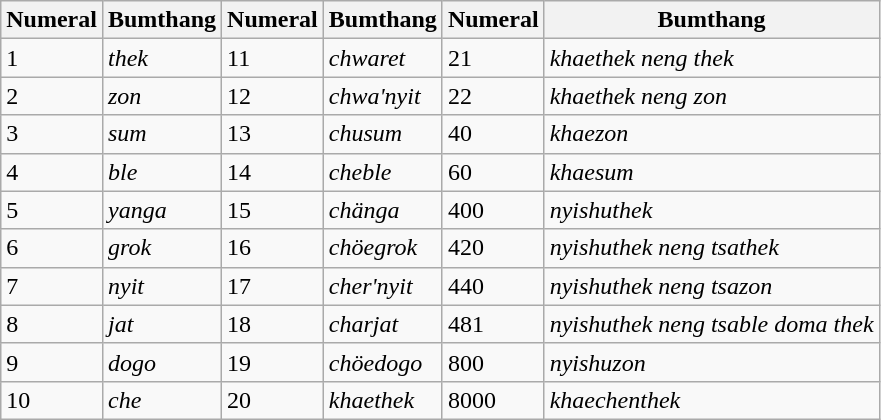<table class="wikitable">
<tr>
<th>Numeral</th>
<th>Bumthang</th>
<th>Numeral</th>
<th>Bumthang</th>
<th>Numeral</th>
<th>Bumthang</th>
</tr>
<tr>
<td>1</td>
<td><em>thek</em></td>
<td>11</td>
<td><em>chwaret</em></td>
<td>21</td>
<td><em>khaethek neng thek</em></td>
</tr>
<tr>
<td>2</td>
<td><em>zon</em></td>
<td>12</td>
<td><em>chwa'nyit</em></td>
<td>22</td>
<td><em>khaethek neng zon</em></td>
</tr>
<tr>
<td>3</td>
<td><em>sum</em></td>
<td>13</td>
<td><em>chusum</em></td>
<td>40</td>
<td><em>khaezon</em></td>
</tr>
<tr>
<td>4</td>
<td><em>ble</em></td>
<td>14</td>
<td><em>cheble</em></td>
<td>60</td>
<td><em>khaesum</em></td>
</tr>
<tr>
<td>5</td>
<td><em>yanga</em></td>
<td>15</td>
<td><em>chänga</em></td>
<td>400</td>
<td><em>nyishuthek</em></td>
</tr>
<tr>
<td>6</td>
<td><em>grok</em></td>
<td>16</td>
<td><em>chöegrok</em></td>
<td>420</td>
<td><em>nyishuthek neng tsathek</em></td>
</tr>
<tr>
<td>7</td>
<td><em>nyit</em></td>
<td>17</td>
<td><em>cher'nyit</em></td>
<td>440</td>
<td><em>nyishuthek neng tsazon</em></td>
</tr>
<tr>
<td>8</td>
<td><em>jat</em></td>
<td>18</td>
<td><em>charjat</em></td>
<td>481</td>
<td><em>nyishuthek neng tsable doma thek</em></td>
</tr>
<tr>
<td>9</td>
<td><em>dogo</em></td>
<td>19</td>
<td><em>chöedogo</em></td>
<td>800</td>
<td><em>nyishuzon</em></td>
</tr>
<tr>
<td>10</td>
<td><em>che</em></td>
<td>20</td>
<td><em>khaethek</em></td>
<td>8000</td>
<td><em>khaechenthek</em></td>
</tr>
</table>
